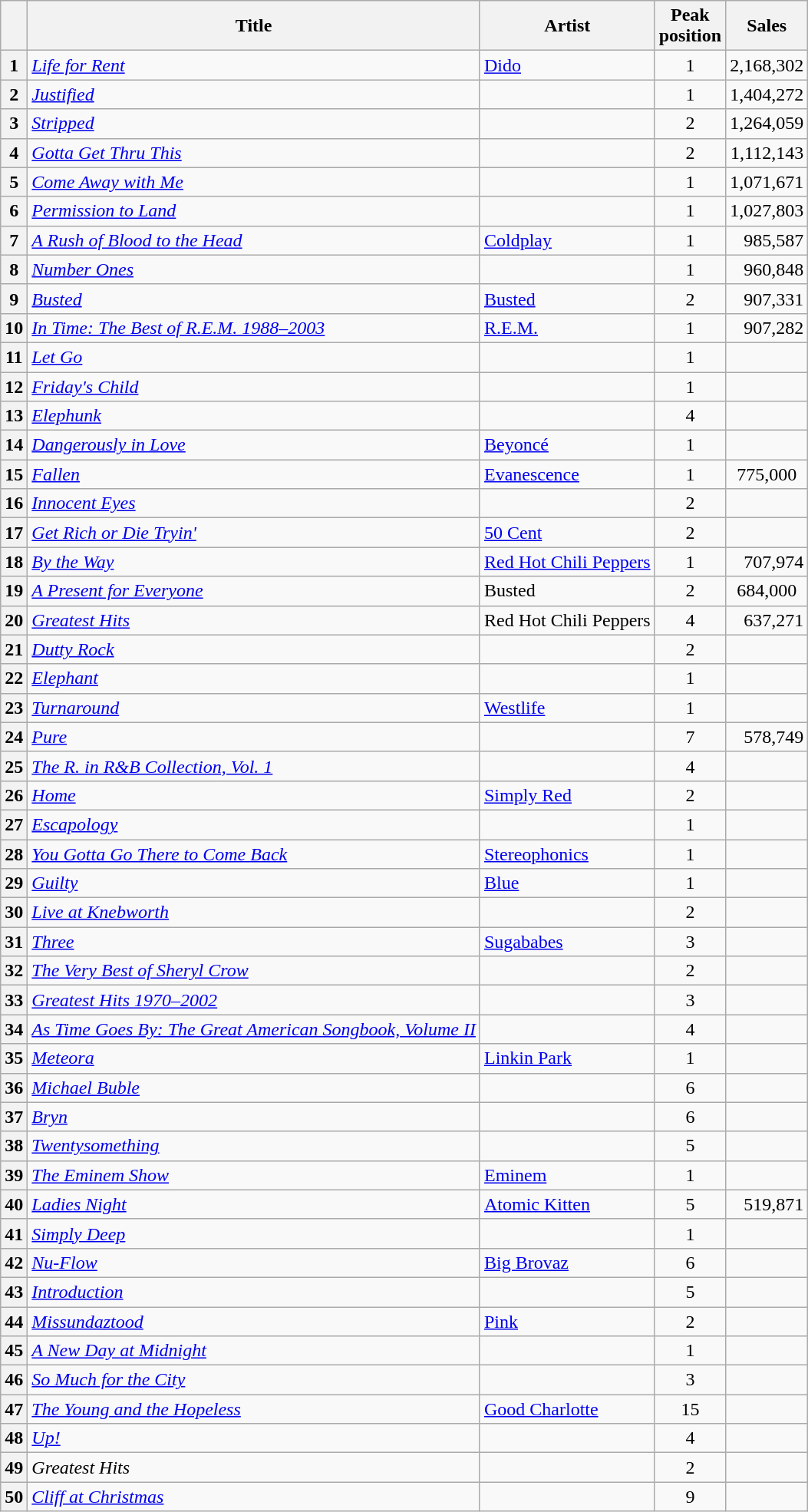<table class="wikitable sortable plainrowheaders">
<tr>
<th scope=col></th>
<th scope=col>Title</th>
<th scope=col>Artist</th>
<th scope=col>Peak<br>position</th>
<th scope=col>Sales</th>
</tr>
<tr>
<th scope=row style="text-align:center;">1</th>
<td><em><a href='#'>Life for Rent</a></em></td>
<td><a href='#'>Dido</a></td>
<td align="center">1</td>
<td align="right">2,168,302</td>
</tr>
<tr>
<th scope=row style="text-align:center;">2</th>
<td><em><a href='#'>Justified</a></em></td>
<td></td>
<td align="center">1</td>
<td align="right">1,404,272</td>
</tr>
<tr>
<th scope=row style="text-align:center;">3</th>
<td><em><a href='#'>Stripped</a></em></td>
<td></td>
<td align="center">2</td>
<td align="right">1,264,059</td>
</tr>
<tr>
<th scope=row style="text-align:center;">4</th>
<td><em><a href='#'>Gotta Get Thru This</a></em></td>
<td></td>
<td align="center">2</td>
<td align="right">1,112,143</td>
</tr>
<tr>
<th scope=row style="text-align:center;">5</th>
<td><em><a href='#'>Come Away with Me</a></em></td>
<td></td>
<td align="center">1</td>
<td align="right">1,071,671</td>
</tr>
<tr>
<th scope=row style="text-align:center;">6</th>
<td><em><a href='#'>Permission to Land</a></em></td>
<td></td>
<td align="center">1</td>
<td align="right">1,027,803</td>
</tr>
<tr>
<th scope=row style="text-align:center;">7</th>
<td><em><a href='#'>A Rush of Blood to the Head</a></em></td>
<td><a href='#'>Coldplay</a></td>
<td align="center">1</td>
<td align="right">985,587</td>
</tr>
<tr>
<th scope=row style="text-align:center;">8</th>
<td><em><a href='#'>Number Ones</a></em></td>
<td></td>
<td align="center">1</td>
<td align="right">960,848</td>
</tr>
<tr>
<th scope=row style="text-align:center;">9</th>
<td><em><a href='#'>Busted</a></em></td>
<td><a href='#'>Busted</a></td>
<td align="center">2</td>
<td align="right">907,331</td>
</tr>
<tr>
<th scope=row style="text-align:center;">10</th>
<td><em><a href='#'>In Time: The Best of R.E.M. 1988–2003</a></em></td>
<td><a href='#'>R.E.M.</a></td>
<td align="center">1</td>
<td align="right">907,282</td>
</tr>
<tr>
<th scope=row style="text-align:center;">11</th>
<td><em><a href='#'>Let Go</a></em></td>
<td></td>
<td align="center">1</td>
<td align="center"></td>
</tr>
<tr>
<th scope=row style="text-align:center;">12</th>
<td><em><a href='#'>Friday's Child</a></em></td>
<td></td>
<td align="center">1</td>
<td align="center"></td>
</tr>
<tr>
<th scope=row style="text-align:center;">13</th>
<td><em><a href='#'>Elephunk</a></em></td>
<td></td>
<td align="center">4</td>
<td align="center"></td>
</tr>
<tr>
<th scope=row style="text-align:center;">14</th>
<td><em><a href='#'>Dangerously in Love</a></em></td>
<td><a href='#'>Beyoncé</a></td>
<td align="center">1</td>
<td align="center"></td>
</tr>
<tr>
<th scope=row style="text-align:center;">15</th>
<td><em><a href='#'>Fallen</a></em></td>
<td><a href='#'>Evanescence</a></td>
<td align="center">1</td>
<td align="center">775,000</td>
</tr>
<tr>
<th scope=row style="text-align:center;">16</th>
<td><em><a href='#'>Innocent Eyes</a></em></td>
<td></td>
<td align="center">2</td>
<td align="center"></td>
</tr>
<tr>
<th scope=row style="text-align:center;">17</th>
<td><em><a href='#'>Get Rich or Die Tryin'</a></em></td>
<td><a href='#'>50 Cent</a></td>
<td align="center">2</td>
<td align="center"></td>
</tr>
<tr>
<th scope=row style="text-align:center;">18</th>
<td><em><a href='#'>By the Way</a></em></td>
<td><a href='#'>Red Hot Chili Peppers</a></td>
<td align="center">1</td>
<td align="right">707,974</td>
</tr>
<tr>
<th scope=row style="text-align:center;">19</th>
<td><em><a href='#'>A Present for Everyone</a></em></td>
<td>Busted</td>
<td align="center">2</td>
<td align="center">684,000</td>
</tr>
<tr>
<th scope=row style="text-align:center;">20</th>
<td><em><a href='#'>Greatest Hits</a></em></td>
<td>Red Hot Chili Peppers</td>
<td align="center">4</td>
<td align="right">637,271</td>
</tr>
<tr>
<th scope=row style="text-align:center;">21</th>
<td><em><a href='#'>Dutty Rock</a></em></td>
<td></td>
<td align="center">2</td>
<td align="center"></td>
</tr>
<tr>
<th scope=row style="text-align:center;">22</th>
<td><em><a href='#'>Elephant</a></em></td>
<td></td>
<td align="center">1</td>
<td align="center"></td>
</tr>
<tr>
<th scope=row style="text-align:center;">23</th>
<td><em><a href='#'>Turnaround</a></em></td>
<td><a href='#'>Westlife</a></td>
<td align="center">1</td>
<td align="center"></td>
</tr>
<tr>
<th scope=row style="text-align:center;">24</th>
<td><em><a href='#'>Pure</a></em></td>
<td></td>
<td align="center">7</td>
<td align="right">578,749</td>
</tr>
<tr>
<th scope=row style="text-align:center;">25</th>
<td><em><a href='#'>The R. in R&B Collection, Vol. 1</a></em></td>
<td></td>
<td align="center">4</td>
<td align="center"></td>
</tr>
<tr>
<th scope=row style="text-align:center;">26</th>
<td><em><a href='#'>Home</a></em></td>
<td><a href='#'>Simply Red</a></td>
<td align="center">2</td>
<td align="center"></td>
</tr>
<tr>
<th scope=row style="text-align:center;">27</th>
<td><em><a href='#'>Escapology</a></em></td>
<td></td>
<td align="center">1</td>
<td align="center"></td>
</tr>
<tr>
<th scope=row style="text-align:center;">28</th>
<td><em><a href='#'>You Gotta Go There to Come Back</a></em></td>
<td><a href='#'>Stereophonics</a></td>
<td align="center">1</td>
<td align="center"></td>
</tr>
<tr>
<th scope=row style="text-align:center;">29</th>
<td><em><a href='#'>Guilty</a></em></td>
<td><a href='#'>Blue</a></td>
<td align="center">1</td>
<td align="center"></td>
</tr>
<tr>
<th scope=row style="text-align:center;">30</th>
<td><em><a href='#'>Live at Knebworth</a></em></td>
<td></td>
<td align="center">2</td>
<td align="center"></td>
</tr>
<tr>
<th scope=row style="text-align:center;">31</th>
<td><em><a href='#'>Three</a></em></td>
<td><a href='#'>Sugababes</a></td>
<td align="center">3</td>
<td align="center"></td>
</tr>
<tr>
<th scope=row style="text-align:center;">32</th>
<td><em><a href='#'>The Very Best of Sheryl Crow</a></em></td>
<td></td>
<td align="center">2</td>
<td align="center"></td>
</tr>
<tr>
<th scope=row style="text-align:center;">33</th>
<td><em><a href='#'>Greatest Hits 1970–2002</a></em></td>
<td></td>
<td align="center">3</td>
<td align="center"></td>
</tr>
<tr>
<th scope=row style="text-align:center;">34</th>
<td><em><a href='#'>As Time Goes By: The Great American Songbook, Volume II</a></em></td>
<td></td>
<td align="center">4</td>
<td align="center"></td>
</tr>
<tr>
<th scope=row style="text-align:center;">35</th>
<td><em><a href='#'>Meteora</a></em></td>
<td><a href='#'>Linkin Park</a></td>
<td align="center">1</td>
<td align="center"></td>
</tr>
<tr>
<th scope=row style="text-align:center;">36</th>
<td><em><a href='#'>Michael Buble</a></em></td>
<td></td>
<td align="center">6</td>
<td align="center"></td>
</tr>
<tr>
<th scope=row style="text-align:center;">37</th>
<td><em><a href='#'>Bryn</a></em></td>
<td></td>
<td align="center">6</td>
<td align="center"></td>
</tr>
<tr>
<th scope=row style="text-align:center;">38</th>
<td><em><a href='#'>Twentysomething</a></em></td>
<td></td>
<td align="center">5</td>
<td align="center"></td>
</tr>
<tr>
<th scope=row style="text-align:center;">39</th>
<td><em><a href='#'>The Eminem Show</a></em></td>
<td><a href='#'>Eminem</a></td>
<td align="center">1</td>
<td align="center"></td>
</tr>
<tr>
<th scope=row style="text-align:center;">40</th>
<td><em><a href='#'>Ladies Night</a></em></td>
<td><a href='#'>Atomic Kitten</a></td>
<td align="center">5</td>
<td align="right">519,871</td>
</tr>
<tr>
<th scope=row style="text-align:center;">41</th>
<td><em><a href='#'>Simply Deep</a></em></td>
<td></td>
<td align="center">1</td>
<td align="center"></td>
</tr>
<tr>
<th scope=row style="text-align:center;">42</th>
<td><em><a href='#'>Nu-Flow</a></em></td>
<td><a href='#'>Big Brovaz</a></td>
<td align="center">6</td>
<td align="center"></td>
</tr>
<tr>
<th scope=row style="text-align:center;">43</th>
<td><em><a href='#'>Introduction</a></em></td>
<td></td>
<td align="center">5</td>
<td align="center"></td>
</tr>
<tr>
<th scope=row style="text-align:center;">44</th>
<td><em><a href='#'>Missundaztood</a></em></td>
<td><a href='#'>Pink</a></td>
<td align="center">2</td>
<td align="center"></td>
</tr>
<tr>
<th scope=row style="text-align:center;">45</th>
<td><em><a href='#'>A New Day at Midnight</a></em></td>
<td></td>
<td align="center">1</td>
<td align="center"></td>
</tr>
<tr>
<th scope=row style="text-align:center;">46</th>
<td><em><a href='#'>So Much for the City</a></em></td>
<td></td>
<td align="center">3</td>
<td align="center"></td>
</tr>
<tr>
<th scope=row style="text-align:center;">47</th>
<td><em><a href='#'>The Young and the Hopeless</a></em></td>
<td><a href='#'>Good Charlotte</a></td>
<td align="center">15</td>
<td align="center"></td>
</tr>
<tr>
<th scope=row style="text-align:center;">48</th>
<td><em><a href='#'>Up!</a></em></td>
<td></td>
<td align="center">4</td>
<td align="center"></td>
</tr>
<tr>
<th scope=row style="text-align:center;">49</th>
<td><em>Greatest Hits</em></td>
<td></td>
<td align="center">2</td>
<td align="center"></td>
</tr>
<tr>
<th scope=row style="text-align:center;">50</th>
<td><em><a href='#'>Cliff at Christmas</a></em></td>
<td></td>
<td align="center">9</td>
<td align="right"></td>
</tr>
</table>
